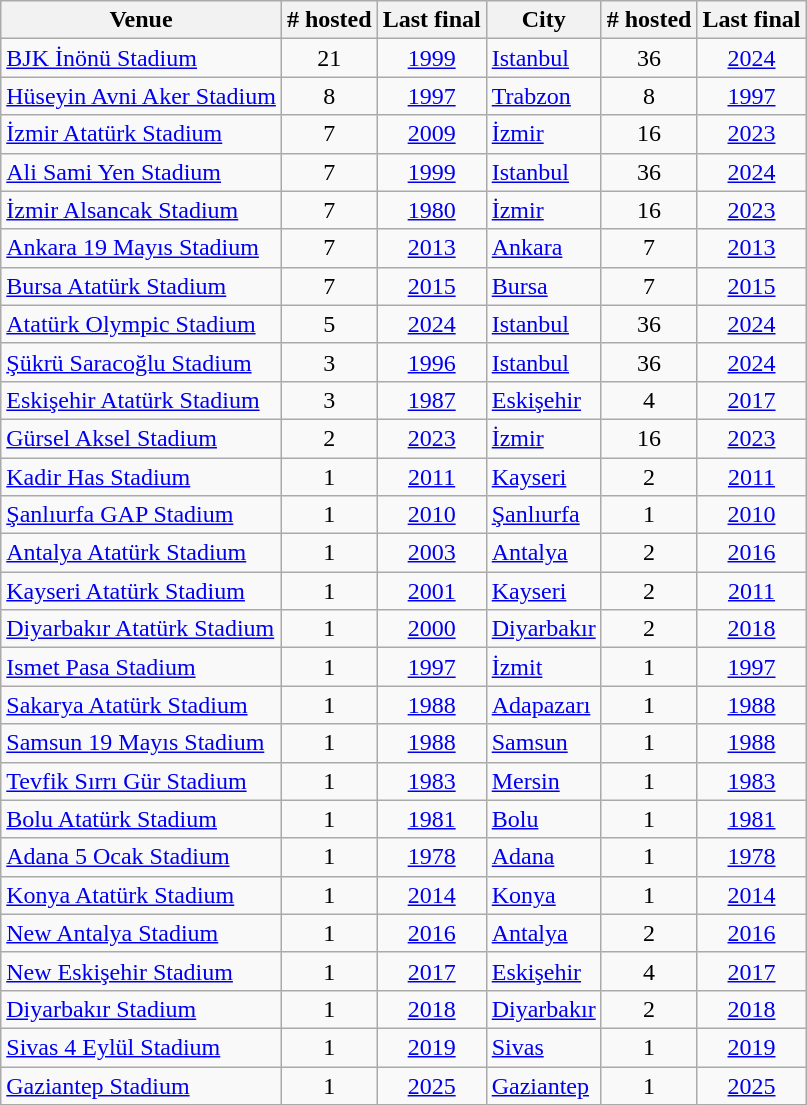<table class="wikitable sortable">
<tr>
<th>Venue</th>
<th># hosted</th>
<th>Last final</th>
<th>City</th>
<th># hosted</th>
<th>Last final</th>
</tr>
<tr>
<td><a href='#'>BJK İnönü Stadium</a></td>
<td align=center>21</td>
<td align=center><a href='#'>1999</a></td>
<td><a href='#'>Istanbul</a></td>
<td align=center>36</td>
<td align=center><a href='#'>2024</a></td>
</tr>
<tr>
<td><a href='#'>Hüseyin Avni Aker Stadium</a></td>
<td align=center>8</td>
<td align=center><a href='#'>1997</a></td>
<td><a href='#'>Trabzon</a></td>
<td align=center>8</td>
<td align=center><a href='#'>1997</a></td>
</tr>
<tr>
<td><a href='#'>İzmir Atatürk Stadium</a></td>
<td align=center>7</td>
<td align=center><a href='#'>2009</a></td>
<td><a href='#'>İzmir</a></td>
<td align=center>16</td>
<td align=center><a href='#'>2023</a></td>
</tr>
<tr>
<td><a href='#'>Ali Sami Yen Stadium</a></td>
<td align=center>7</td>
<td align=center><a href='#'>1999</a></td>
<td><a href='#'>Istanbul</a></td>
<td align=center>36</td>
<td align=center><a href='#'>2024</a></td>
</tr>
<tr>
<td><a href='#'>İzmir Alsancak Stadium</a></td>
<td align=center>7</td>
<td align=center><a href='#'>1980</a></td>
<td><a href='#'>İzmir</a></td>
<td align=center>16</td>
<td align=center><a href='#'>2023</a></td>
</tr>
<tr>
<td><a href='#'>Ankara 19 Mayıs Stadium</a></td>
<td align=center>7</td>
<td align=center><a href='#'>2013</a></td>
<td><a href='#'>Ankara</a></td>
<td align=center>7</td>
<td align=center><a href='#'>2013</a></td>
</tr>
<tr>
<td><a href='#'>Bursa Atatürk Stadium</a></td>
<td align=center>7</td>
<td align=center><a href='#'>2015</a></td>
<td><a href='#'>Bursa</a></td>
<td align=center>7</td>
<td align=center><a href='#'>2015</a></td>
</tr>
<tr>
<td><a href='#'>Atatürk Olympic Stadium</a></td>
<td align=center>5</td>
<td align=center><a href='#'>2024</a></td>
<td><a href='#'>Istanbul</a></td>
<td align=center>36</td>
<td align=center><a href='#'>2024</a></td>
</tr>
<tr>
<td><a href='#'>Şükrü Saracoğlu Stadium</a></td>
<td align=center>3</td>
<td align=center><a href='#'>1996</a></td>
<td><a href='#'>Istanbul</a></td>
<td align=center>36</td>
<td align=center><a href='#'>2024</a></td>
</tr>
<tr>
<td><a href='#'>Eskişehir Atatürk Stadium</a></td>
<td align=center>3</td>
<td align=center><a href='#'>1987</a></td>
<td><a href='#'>Eskişehir</a></td>
<td align=center>4</td>
<td align=center><a href='#'>2017</a></td>
</tr>
<tr>
<td><a href='#'>Gürsel Aksel Stadium</a></td>
<td align=center>2</td>
<td align=center><a href='#'>2023</a></td>
<td><a href='#'>İzmir</a></td>
<td align=center>16</td>
<td align=center><a href='#'>2023</a></td>
</tr>
<tr>
<td><a href='#'>Kadir Has Stadium</a></td>
<td align=center>1</td>
<td align=center><a href='#'>2011</a></td>
<td><a href='#'>Kayseri</a></td>
<td align=center>2</td>
<td align=center><a href='#'>2011</a></td>
</tr>
<tr>
<td><a href='#'>Şanlıurfa GAP Stadium</a></td>
<td align=center>1</td>
<td align=center><a href='#'>2010</a></td>
<td><a href='#'>Şanlıurfa</a></td>
<td align=center>1</td>
<td align=center><a href='#'>2010</a></td>
</tr>
<tr>
<td><a href='#'>Antalya Atatürk Stadium</a></td>
<td align=center>1</td>
<td align=center><a href='#'>2003</a></td>
<td><a href='#'>Antalya</a></td>
<td align=center>2</td>
<td align=center><a href='#'>2016</a></td>
</tr>
<tr>
<td><a href='#'>Kayseri Atatürk Stadium</a></td>
<td align=center>1</td>
<td align=center><a href='#'>2001</a></td>
<td><a href='#'>Kayseri</a></td>
<td align=center>2</td>
<td align=center><a href='#'>2011</a></td>
</tr>
<tr>
<td><a href='#'>Diyarbakır Atatürk Stadium</a></td>
<td align=center>1</td>
<td align=center><a href='#'>2000</a></td>
<td><a href='#'>Diyarbakır</a></td>
<td align=center>2</td>
<td align=center><a href='#'>2018</a></td>
</tr>
<tr>
<td><a href='#'>Ismet Pasa Stadium</a></td>
<td align=center>1</td>
<td align=center><a href='#'>1997</a></td>
<td><a href='#'>İzmit</a></td>
<td align=center>1</td>
<td align=center><a href='#'>1997</a></td>
</tr>
<tr>
<td><a href='#'>Sakarya Atatürk Stadium</a></td>
<td align=center>1</td>
<td align=center><a href='#'>1988</a></td>
<td><a href='#'>Adapazarı</a></td>
<td align=center>1</td>
<td align=center><a href='#'>1988</a></td>
</tr>
<tr>
<td><a href='#'>Samsun 19 Mayıs Stadium</a></td>
<td align=center>1</td>
<td align=center><a href='#'>1988</a></td>
<td><a href='#'>Samsun</a></td>
<td align=center>1</td>
<td align=center><a href='#'>1988</a></td>
</tr>
<tr>
<td><a href='#'>Tevfik Sırrı Gür Stadium</a></td>
<td align=center>1</td>
<td align=center><a href='#'>1983</a></td>
<td><a href='#'>Mersin</a></td>
<td align=center>1</td>
<td align=center><a href='#'>1983</a></td>
</tr>
<tr>
<td><a href='#'>Bolu Atatürk Stadium</a></td>
<td align=center>1</td>
<td align=center><a href='#'>1981</a></td>
<td><a href='#'>Bolu</a></td>
<td align=center>1</td>
<td align=center><a href='#'>1981</a></td>
</tr>
<tr>
<td><a href='#'>Adana 5 Ocak Stadium</a></td>
<td align=center>1</td>
<td align=center><a href='#'>1978</a></td>
<td><a href='#'>Adana</a></td>
<td align=center>1</td>
<td align=center><a href='#'>1978</a></td>
</tr>
<tr>
<td><a href='#'>Konya Atatürk Stadium</a></td>
<td align=center>1</td>
<td align=center><a href='#'>2014</a></td>
<td><a href='#'>Konya</a></td>
<td align=center>1</td>
<td align=center><a href='#'>2014</a></td>
</tr>
<tr>
<td><a href='#'>New Antalya Stadium</a></td>
<td align=center>1</td>
<td align=center><a href='#'>2016</a></td>
<td><a href='#'>Antalya</a></td>
<td align=center>2</td>
<td align=center><a href='#'>2016</a></td>
</tr>
<tr>
<td><a href='#'>New Eskişehir Stadium</a></td>
<td align=center>1</td>
<td align=center><a href='#'>2017</a></td>
<td><a href='#'>Eskişehir</a></td>
<td align=center>4</td>
<td align=center><a href='#'>2017</a></td>
</tr>
<tr>
<td><a href='#'>Diyarbakır Stadium</a></td>
<td align=center>1</td>
<td align=center><a href='#'>2018</a></td>
<td><a href='#'>Diyarbakır</a></td>
<td align=center>2</td>
<td align=center><a href='#'>2018</a></td>
</tr>
<tr>
<td><a href='#'>Sivas 4 Eylül Stadium</a></td>
<td align=center>1</td>
<td align=center><a href='#'>2019</a></td>
<td><a href='#'>Sivas</a></td>
<td align=center>1</td>
<td align=center><a href='#'>2019</a></td>
</tr>
<tr>
<td><a href='#'>Gaziantep Stadium</a></td>
<td align=center>1</td>
<td align=center><a href='#'>2025</a></td>
<td><a href='#'>Gaziantep</a></td>
<td align=center>1</td>
<td align=center><a href='#'>2025</a></td>
</tr>
</table>
